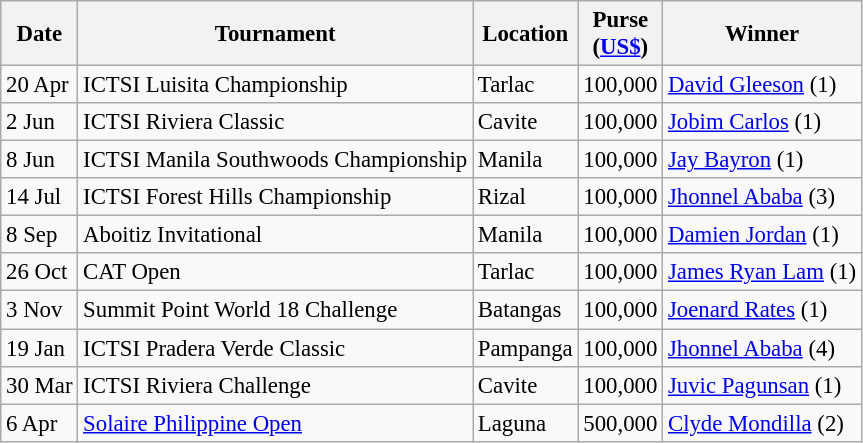<table class="wikitable" style="font-size:95%">
<tr>
<th>Date</th>
<th>Tournament</th>
<th>Location</th>
<th>Purse<br>(<a href='#'>US$</a>)</th>
<th>Winner</th>
</tr>
<tr>
<td>20 Apr</td>
<td>ICTSI Luisita Championship</td>
<td>Tarlac</td>
<td align=right>100,000</td>
<td> <a href='#'>David Gleeson</a> (1)</td>
</tr>
<tr>
<td>2 Jun</td>
<td>ICTSI Riviera Classic</td>
<td>Cavite</td>
<td align=right>100,000</td>
<td> <a href='#'>Jobim Carlos</a> (1)</td>
</tr>
<tr>
<td>8 Jun</td>
<td>ICTSI Manila Southwoods Championship</td>
<td>Manila</td>
<td align=right>100,000</td>
<td> <a href='#'>Jay Bayron</a> (1)</td>
</tr>
<tr>
<td>14 Jul</td>
<td>ICTSI Forest Hills Championship</td>
<td>Rizal</td>
<td align=right>100,000</td>
<td> <a href='#'>Jhonnel Ababa</a> (3)</td>
</tr>
<tr>
<td>8 Sep</td>
<td>Aboitiz Invitational</td>
<td>Manila</td>
<td align=right>100,000</td>
<td> <a href='#'>Damien Jordan</a> (1)</td>
</tr>
<tr>
<td>26 Oct</td>
<td>CAT Open</td>
<td>Tarlac</td>
<td align=right>100,000</td>
<td> <a href='#'>James Ryan Lam</a> (1)</td>
</tr>
<tr>
<td>3 Nov</td>
<td>Summit Point World 18 Challenge</td>
<td>Batangas</td>
<td align=right>100,000</td>
<td> <a href='#'>Joenard Rates</a> (1)</td>
</tr>
<tr>
<td>19 Jan</td>
<td>ICTSI Pradera Verde Classic</td>
<td>Pampanga</td>
<td align=right>100,000</td>
<td> <a href='#'>Jhonnel Ababa</a> (4)</td>
</tr>
<tr>
<td>30 Mar</td>
<td>ICTSI Riviera Challenge</td>
<td>Cavite</td>
<td align=right>100,000</td>
<td> <a href='#'>Juvic Pagunsan</a> (1)</td>
</tr>
<tr>
<td>6 Apr</td>
<td><a href='#'>Solaire Philippine Open</a></td>
<td>Laguna</td>
<td align=right>500,000</td>
<td> <a href='#'>Clyde Mondilla</a> (2)</td>
</tr>
</table>
